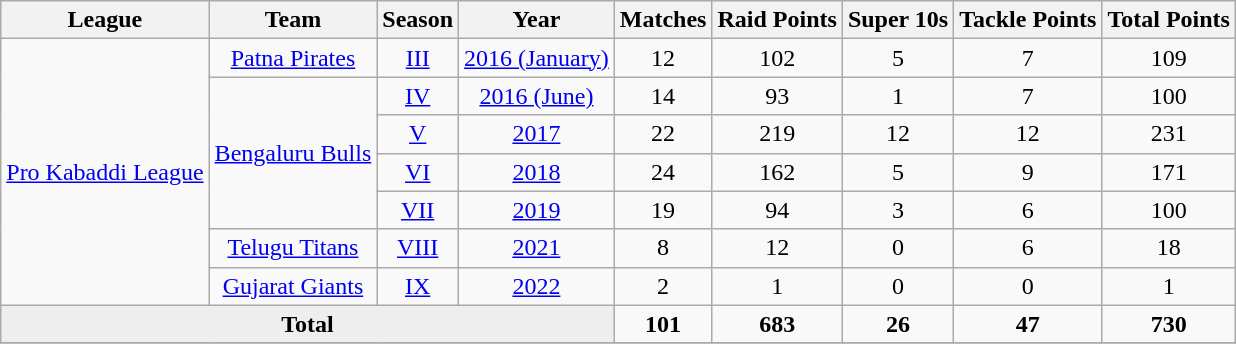<table class="wikitable" style="text-align: center;">
<tr>
<th>League</th>
<th>Team</th>
<th>Season</th>
<th>Year</th>
<th>Matches</th>
<th>Raid Points</th>
<th>Super 10s</th>
<th>Tackle Points</th>
<th>Total Points</th>
</tr>
<tr>
<td rowspan="7"><a href='#'>Pro Kabaddi League</a></td>
<td><a href='#'>Patna Pirates</a></td>
<td style="text-align:center"><a href='#'>III</a></td>
<td><a href='#'>2016 (January)</a></td>
<td>12</td>
<td>102</td>
<td>5</td>
<td>7</td>
<td>109</td>
</tr>
<tr>
<td rowspan="4"><a href='#'>Bengaluru Bulls</a></td>
<td style="text-align:center"><a href='#'>IV</a></td>
<td><a href='#'>2016 (June)</a></td>
<td>14</td>
<td>93</td>
<td>1</td>
<td>7</td>
<td>100</td>
</tr>
<tr>
<td><a href='#'>V</a></td>
<td><a href='#'>2017</a></td>
<td>22</td>
<td>219</td>
<td>12</td>
<td>12</td>
<td>231</td>
</tr>
<tr>
<td><a href='#'>VI</a></td>
<td><a href='#'>2018</a></td>
<td>24</td>
<td>162</td>
<td>5</td>
<td>9</td>
<td>171</td>
</tr>
<tr>
<td><a href='#'>VII</a></td>
<td><a href='#'>2019</a></td>
<td>19</td>
<td>94</td>
<td>3</td>
<td>6</td>
<td>100</td>
</tr>
<tr>
<td><a href='#'>Telugu Titans</a></td>
<td><a href='#'>VIII</a></td>
<td><a href='#'>2021</a></td>
<td>8</td>
<td>12</td>
<td>0</td>
<td>6</td>
<td>18</td>
</tr>
<tr>
<td><a href='#'>Gujarat Giants</a></td>
<td><a href='#'>IX</a></td>
<td><a href='#'>2022</a></td>
<td>2</td>
<td>1</td>
<td>0</td>
<td>0</td>
<td>1</td>
</tr>
<tr>
<td colspan="4" style="text-align:center; background:#eee"><strong>Total</strong></td>
<td><strong>101</strong></td>
<td><strong>683</strong></td>
<td><strong>26</strong></td>
<td><strong>47</strong></td>
<td><strong>730</strong></td>
</tr>
<tr>
</tr>
</table>
